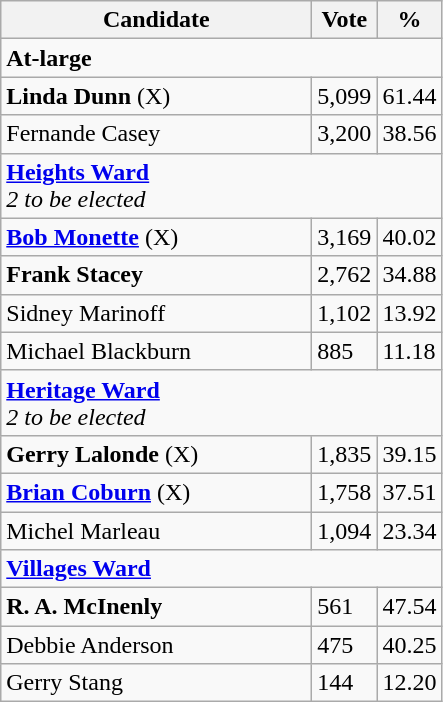<table class="wikitable">
<tr>
<th bgcolor="#DDDDFF" width="200px">Candidate</th>
<th bgcolor="#DDDDFF">Vote</th>
<th bgcolor="#DDDDFF">%</th>
</tr>
<tr>
<td colspan="4"><strong>At-large</strong></td>
</tr>
<tr>
<td><strong>Linda Dunn</strong> (X)</td>
<td>5,099</td>
<td>61.44</td>
</tr>
<tr>
<td>Fernande Casey</td>
<td>3,200</td>
<td>38.56</td>
</tr>
<tr>
<td colspan="4"><strong><a href='#'>Heights Ward</a></strong> <br> <em>2 to be elected</em></td>
</tr>
<tr>
<td><strong><a href='#'>Bob Monette</a></strong> (X)</td>
<td>3,169</td>
<td>40.02</td>
</tr>
<tr>
<td><strong>Frank Stacey</strong></td>
<td>2,762</td>
<td>34.88</td>
</tr>
<tr>
<td>Sidney Marinoff</td>
<td>1,102</td>
<td>13.92</td>
</tr>
<tr>
<td>Michael Blackburn</td>
<td>885</td>
<td>11.18</td>
</tr>
<tr>
<td colspan="4"><strong><a href='#'>Heritage Ward</a></strong> <br> <em>2 to be elected</em></td>
</tr>
<tr>
<td><strong>Gerry Lalonde</strong> (X)</td>
<td>1,835</td>
<td>39.15</td>
</tr>
<tr>
<td><strong><a href='#'>Brian Coburn</a></strong> (X)</td>
<td>1,758</td>
<td>37.51</td>
</tr>
<tr>
<td>Michel Marleau</td>
<td>1,094</td>
<td>23.34</td>
</tr>
<tr>
<td colspan="4"><strong><a href='#'>Villages Ward</a></strong></td>
</tr>
<tr>
<td><strong>R. A. McInenly</strong></td>
<td>561</td>
<td>47.54</td>
</tr>
<tr>
<td>Debbie Anderson</td>
<td>475</td>
<td>40.25</td>
</tr>
<tr>
<td>Gerry Stang</td>
<td>144</td>
<td>12.20</td>
</tr>
</table>
